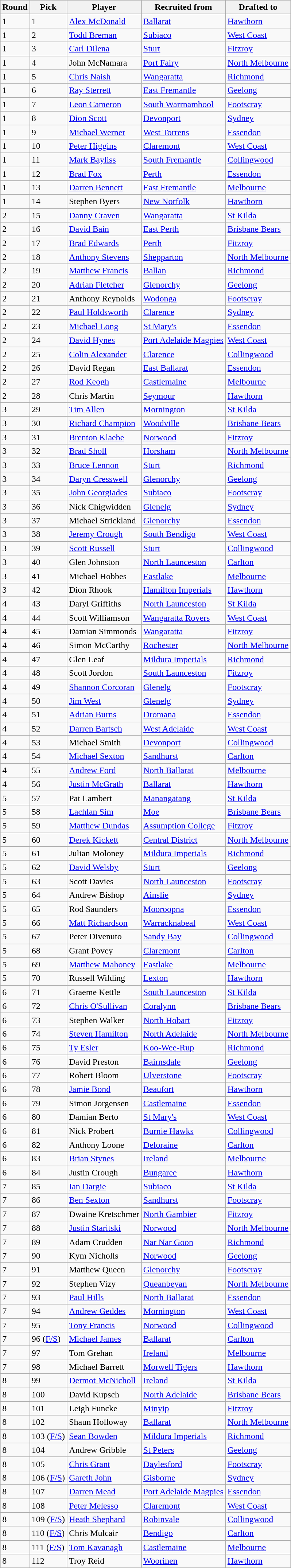<table class="wikitable sortable">
<tr>
<th>Round</th>
<th>Pick</th>
<th>Player</th>
<th>Recruited from</th>
<th>Drafted to</th>
</tr>
<tr>
<td>1</td>
<td>1</td>
<td><a href='#'>Alex McDonald</a></td>
<td><a href='#'>Ballarat</a></td>
<td><a href='#'>Hawthorn</a></td>
</tr>
<tr>
<td>1</td>
<td>2</td>
<td><a href='#'>Todd Breman</a></td>
<td><a href='#'>Subiaco</a></td>
<td><a href='#'>West Coast</a></td>
</tr>
<tr>
<td>1</td>
<td>3</td>
<td><a href='#'>Carl Dilena</a></td>
<td><a href='#'>Sturt</a></td>
<td><a href='#'>Fitzroy</a></td>
</tr>
<tr>
<td>1</td>
<td>4</td>
<td>John McNamara</td>
<td><a href='#'>Port Fairy</a></td>
<td><a href='#'>North Melbourne</a></td>
</tr>
<tr>
<td>1</td>
<td>5</td>
<td><a href='#'>Chris Naish</a></td>
<td><a href='#'>Wangaratta</a></td>
<td><a href='#'>Richmond</a></td>
</tr>
<tr>
<td>1</td>
<td>6</td>
<td><a href='#'>Ray Sterrett</a></td>
<td><a href='#'>East Fremantle</a></td>
<td><a href='#'>Geelong</a></td>
</tr>
<tr>
<td>1</td>
<td>7</td>
<td><a href='#'>Leon Cameron</a></td>
<td><a href='#'>South Warrnambool</a></td>
<td><a href='#'>Footscray</a></td>
</tr>
<tr>
<td>1</td>
<td>8</td>
<td><a href='#'>Dion Scott</a></td>
<td><a href='#'>Devonport</a></td>
<td><a href='#'>Sydney</a></td>
</tr>
<tr>
<td>1</td>
<td>9</td>
<td><a href='#'>Michael Werner</a></td>
<td><a href='#'>West Torrens</a></td>
<td><a href='#'>Essendon</a></td>
</tr>
<tr>
<td>1</td>
<td>10</td>
<td><a href='#'>Peter Higgins</a></td>
<td><a href='#'>Claremont</a></td>
<td><a href='#'>West Coast</a></td>
</tr>
<tr>
<td>1</td>
<td>11</td>
<td><a href='#'>Mark Bayliss</a></td>
<td><a href='#'>South Fremantle</a></td>
<td><a href='#'>Collingwood</a></td>
</tr>
<tr>
<td>1</td>
<td>12</td>
<td><a href='#'>Brad Fox</a></td>
<td><a href='#'>Perth</a></td>
<td><a href='#'>Essendon</a></td>
</tr>
<tr>
<td>1</td>
<td>13</td>
<td><a href='#'>Darren Bennett</a></td>
<td><a href='#'>East Fremantle</a></td>
<td><a href='#'>Melbourne</a></td>
</tr>
<tr>
<td>1</td>
<td>14</td>
<td>Stephen Byers</td>
<td><a href='#'>New Norfolk</a></td>
<td><a href='#'>Hawthorn</a></td>
</tr>
<tr>
<td>2</td>
<td>15</td>
<td><a href='#'>Danny Craven</a></td>
<td><a href='#'>Wangaratta</a></td>
<td><a href='#'>St Kilda</a></td>
</tr>
<tr>
<td>2</td>
<td>16</td>
<td><a href='#'>David Bain</a></td>
<td><a href='#'>East Perth</a></td>
<td><a href='#'>Brisbane Bears</a></td>
</tr>
<tr>
<td>2</td>
<td>17</td>
<td><a href='#'>Brad Edwards</a></td>
<td><a href='#'>Perth</a></td>
<td><a href='#'>Fitzroy</a></td>
</tr>
<tr>
<td>2</td>
<td>18</td>
<td><a href='#'>Anthony Stevens</a></td>
<td><a href='#'>Shepparton</a></td>
<td><a href='#'>North Melbourne</a></td>
</tr>
<tr>
<td>2</td>
<td>19</td>
<td><a href='#'>Matthew Francis</a></td>
<td><a href='#'>Ballan</a></td>
<td><a href='#'>Richmond</a></td>
</tr>
<tr>
<td>2</td>
<td>20</td>
<td><a href='#'>Adrian Fletcher</a></td>
<td><a href='#'>Glenorchy</a></td>
<td><a href='#'>Geelong</a></td>
</tr>
<tr>
<td>2</td>
<td>21</td>
<td>Anthony Reynolds</td>
<td><a href='#'>Wodonga</a></td>
<td><a href='#'>Footscray</a></td>
</tr>
<tr>
<td>2</td>
<td>22</td>
<td><a href='#'>Paul Holdsworth</a></td>
<td><a href='#'>Clarence</a></td>
<td><a href='#'>Sydney</a></td>
</tr>
<tr>
<td>2</td>
<td>23</td>
<td><a href='#'>Michael Long</a></td>
<td><a href='#'>St Mary's</a></td>
<td><a href='#'>Essendon</a></td>
</tr>
<tr>
<td>2</td>
<td>24</td>
<td><a href='#'>David Hynes</a></td>
<td><a href='#'>Port Adelaide Magpies</a></td>
<td><a href='#'>West Coast</a></td>
</tr>
<tr>
<td>2</td>
<td>25</td>
<td><a href='#'>Colin Alexander</a></td>
<td><a href='#'>Clarence</a></td>
<td><a href='#'>Collingwood</a></td>
</tr>
<tr>
<td>2</td>
<td>26</td>
<td>David Regan</td>
<td><a href='#'>East Ballarat</a></td>
<td><a href='#'>Essendon</a></td>
</tr>
<tr>
<td>2</td>
<td>27</td>
<td><a href='#'>Rod Keogh</a></td>
<td><a href='#'>Castlemaine</a></td>
<td><a href='#'>Melbourne</a></td>
</tr>
<tr>
<td>2</td>
<td>28</td>
<td>Chris Martin</td>
<td><a href='#'>Seymour</a></td>
<td><a href='#'>Hawthorn</a></td>
</tr>
<tr>
<td>3</td>
<td>29</td>
<td><a href='#'>Tim Allen</a></td>
<td><a href='#'>Mornington</a></td>
<td><a href='#'>St Kilda</a></td>
</tr>
<tr>
<td>3</td>
<td>30</td>
<td><a href='#'>Richard Champion</a></td>
<td><a href='#'>Woodville</a></td>
<td><a href='#'>Brisbane Bears</a></td>
</tr>
<tr>
<td>3</td>
<td>31</td>
<td><a href='#'>Brenton Klaebe</a></td>
<td><a href='#'>Norwood</a></td>
<td><a href='#'>Fitzroy</a></td>
</tr>
<tr>
<td>3</td>
<td>32</td>
<td><a href='#'>Brad Sholl</a></td>
<td><a href='#'>Horsham</a></td>
<td><a href='#'>North Melbourne</a></td>
</tr>
<tr>
<td>3</td>
<td>33</td>
<td><a href='#'>Bruce Lennon</a></td>
<td><a href='#'>Sturt</a></td>
<td><a href='#'>Richmond</a></td>
</tr>
<tr>
<td>3</td>
<td>34</td>
<td><a href='#'>Daryn Cresswell</a></td>
<td><a href='#'>Glenorchy</a></td>
<td><a href='#'>Geelong</a></td>
</tr>
<tr>
<td>3</td>
<td>35</td>
<td><a href='#'>John Georgiades</a></td>
<td><a href='#'>Subiaco</a></td>
<td><a href='#'>Footscray</a></td>
</tr>
<tr>
<td>3</td>
<td>36</td>
<td>Nick Chigwidden</td>
<td><a href='#'>Glenelg</a></td>
<td><a href='#'>Sydney</a></td>
</tr>
<tr>
<td>3</td>
<td>37</td>
<td>Michael Strickland</td>
<td><a href='#'>Glenorchy</a></td>
<td><a href='#'>Essendon</a></td>
</tr>
<tr>
<td>3</td>
<td>38</td>
<td><a href='#'>Jeremy Crough</a></td>
<td><a href='#'>South Bendigo</a></td>
<td><a href='#'>West Coast</a></td>
</tr>
<tr>
<td>3</td>
<td>39</td>
<td><a href='#'>Scott Russell</a></td>
<td><a href='#'>Sturt</a></td>
<td><a href='#'>Collingwood</a></td>
</tr>
<tr>
<td>3</td>
<td>40</td>
<td>Glen Johnston</td>
<td><a href='#'>North Launceston</a></td>
<td><a href='#'>Carlton</a></td>
</tr>
<tr>
<td>3</td>
<td>41</td>
<td>Michael Hobbes</td>
<td><a href='#'>Eastlake</a></td>
<td><a href='#'>Melbourne</a></td>
</tr>
<tr>
<td>3</td>
<td>42</td>
<td>Dion Rhook</td>
<td><a href='#'>Hamilton Imperials</a></td>
<td><a href='#'>Hawthorn</a></td>
</tr>
<tr>
<td>4</td>
<td>43</td>
<td>Daryl Griffiths</td>
<td><a href='#'>North Launceston</a></td>
<td><a href='#'>St Kilda</a></td>
</tr>
<tr>
<td>4</td>
<td>44</td>
<td>Scott Williamson</td>
<td><a href='#'>Wangaratta Rovers</a></td>
<td><a href='#'>West Coast</a></td>
</tr>
<tr>
<td>4</td>
<td>45</td>
<td>Damian Simmonds</td>
<td><a href='#'>Wangaratta</a></td>
<td><a href='#'>Fitzroy</a></td>
</tr>
<tr>
<td>4</td>
<td>46</td>
<td>Simon McCarthy</td>
<td><a href='#'>Rochester</a></td>
<td><a href='#'>North Melbourne</a></td>
</tr>
<tr>
<td>4</td>
<td>47</td>
<td>Glen Leaf</td>
<td><a href='#'>Mildura Imperials</a></td>
<td><a href='#'>Richmond</a></td>
</tr>
<tr>
<td>4</td>
<td>48</td>
<td>Scott Jordon</td>
<td><a href='#'>South Launceston</a></td>
<td><a href='#'>Fitzroy</a></td>
</tr>
<tr>
<td>4</td>
<td>49</td>
<td><a href='#'>Shannon Corcoran</a></td>
<td><a href='#'>Glenelg</a></td>
<td><a href='#'>Footscray</a></td>
</tr>
<tr>
<td>4</td>
<td>50</td>
<td><a href='#'>Jim West</a></td>
<td><a href='#'>Glenelg</a></td>
<td><a href='#'>Sydney</a></td>
</tr>
<tr>
<td>4</td>
<td>51</td>
<td><a href='#'>Adrian Burns</a></td>
<td><a href='#'>Dromana</a></td>
<td><a href='#'>Essendon</a></td>
</tr>
<tr>
<td>4</td>
<td>52</td>
<td><a href='#'>Darren Bartsch</a></td>
<td><a href='#'>West Adelaide</a></td>
<td><a href='#'>West Coast</a></td>
</tr>
<tr>
<td>4</td>
<td>53</td>
<td>Michael Smith</td>
<td><a href='#'>Devonport</a></td>
<td><a href='#'>Collingwood</a></td>
</tr>
<tr>
<td>4</td>
<td>54</td>
<td><a href='#'>Michael Sexton</a></td>
<td><a href='#'>Sandhurst</a></td>
<td><a href='#'>Carlton</a></td>
</tr>
<tr>
<td>4</td>
<td>55</td>
<td><a href='#'>Andrew Ford</a></td>
<td><a href='#'>North Ballarat</a></td>
<td><a href='#'>Melbourne</a></td>
</tr>
<tr>
<td>4</td>
<td>56</td>
<td><a href='#'>Justin McGrath</a></td>
<td><a href='#'>Ballarat</a></td>
<td><a href='#'>Hawthorn</a></td>
</tr>
<tr>
<td>5</td>
<td>57</td>
<td>Pat Lambert</td>
<td><a href='#'>Manangatang</a></td>
<td><a href='#'>St Kilda</a></td>
</tr>
<tr>
<td>5</td>
<td>58</td>
<td><a href='#'>Lachlan Sim</a></td>
<td><a href='#'>Moe</a></td>
<td><a href='#'>Brisbane Bears</a></td>
</tr>
<tr>
<td>5</td>
<td>59</td>
<td><a href='#'>Matthew Dundas</a></td>
<td><a href='#'>Assumption College</a></td>
<td><a href='#'>Fitzroy</a></td>
</tr>
<tr>
<td>5</td>
<td>60</td>
<td><a href='#'>Derek Kickett</a></td>
<td><a href='#'>Central District</a></td>
<td><a href='#'>North Melbourne</a></td>
</tr>
<tr>
<td>5</td>
<td>61</td>
<td>Julian Moloney</td>
<td><a href='#'>Mildura Imperials</a></td>
<td><a href='#'>Richmond</a></td>
</tr>
<tr>
<td>5</td>
<td>62</td>
<td><a href='#'>David Welsby</a></td>
<td><a href='#'>Sturt</a></td>
<td><a href='#'>Geelong</a></td>
</tr>
<tr>
<td>5</td>
<td>63</td>
<td>Scott Davies</td>
<td><a href='#'>North Launceston</a></td>
<td><a href='#'>Footscray</a></td>
</tr>
<tr>
<td>5</td>
<td>64</td>
<td>Andrew Bishop</td>
<td><a href='#'>Ainslie</a></td>
<td><a href='#'>Sydney</a></td>
</tr>
<tr>
<td>5</td>
<td>65</td>
<td>Rod Saunders</td>
<td><a href='#'>Mooroopna</a></td>
<td><a href='#'>Essendon</a></td>
</tr>
<tr>
<td>5</td>
<td>66</td>
<td><a href='#'>Matt Richardson</a></td>
<td><a href='#'>Warracknabeal</a></td>
<td><a href='#'>West Coast</a></td>
</tr>
<tr>
<td>5</td>
<td>67</td>
<td>Peter Divenuto</td>
<td><a href='#'>Sandy Bay</a></td>
<td><a href='#'>Collingwood</a></td>
</tr>
<tr>
<td>5</td>
<td>68</td>
<td>Grant Povey</td>
<td><a href='#'>Claremont</a></td>
<td><a href='#'>Carlton</a></td>
</tr>
<tr>
<td>5</td>
<td>69</td>
<td><a href='#'>Matthew Mahoney</a></td>
<td><a href='#'>Eastlake</a></td>
<td><a href='#'>Melbourne</a></td>
</tr>
<tr>
<td>5</td>
<td>70</td>
<td>Russell Wilding</td>
<td><a href='#'>Lexton</a></td>
<td><a href='#'>Hawthorn</a></td>
</tr>
<tr>
<td>6</td>
<td>71</td>
<td>Graeme Kettle</td>
<td><a href='#'>South Launceston</a></td>
<td><a href='#'>St Kilda</a></td>
</tr>
<tr>
<td>6</td>
<td>72</td>
<td><a href='#'>Chris O'Sullivan</a></td>
<td><a href='#'>Coralynn</a></td>
<td><a href='#'>Brisbane Bears</a></td>
</tr>
<tr>
<td>6</td>
<td>73</td>
<td>Stephen Walker</td>
<td><a href='#'>North Hobart</a></td>
<td><a href='#'>Fitzroy</a></td>
</tr>
<tr>
<td>6</td>
<td>74</td>
<td><a href='#'>Steven Hamilton</a></td>
<td><a href='#'>North Adelaide</a></td>
<td><a href='#'>North Melbourne</a></td>
</tr>
<tr>
<td>6</td>
<td>75</td>
<td><a href='#'>Ty Esler</a></td>
<td><a href='#'>Koo-Wee-Rup</a></td>
<td><a href='#'>Richmond</a></td>
</tr>
<tr>
<td>6</td>
<td>76</td>
<td>David Preston</td>
<td><a href='#'>Bairnsdale</a></td>
<td><a href='#'>Geelong</a></td>
</tr>
<tr>
<td>6</td>
<td>77</td>
<td>Robert Bloom</td>
<td><a href='#'>Ulverstone</a></td>
<td><a href='#'>Footscray</a></td>
</tr>
<tr>
<td>6</td>
<td>78</td>
<td><a href='#'>Jamie Bond</a></td>
<td><a href='#'>Beaufort</a></td>
<td><a href='#'>Hawthorn</a></td>
</tr>
<tr>
<td>6</td>
<td>79</td>
<td>Simon Jorgensen</td>
<td><a href='#'>Castlemaine</a></td>
<td><a href='#'>Essendon</a></td>
</tr>
<tr>
<td>6</td>
<td>80</td>
<td>Damian Berto</td>
<td><a href='#'>St Mary's</a></td>
<td><a href='#'>West Coast</a></td>
</tr>
<tr>
<td>6</td>
<td>81</td>
<td>Nick Probert</td>
<td><a href='#'>Burnie Hawks</a></td>
<td><a href='#'>Collingwood</a></td>
</tr>
<tr>
<td>6</td>
<td>82</td>
<td>Anthony Loone</td>
<td><a href='#'>Deloraine</a></td>
<td><a href='#'>Carlton</a></td>
</tr>
<tr>
<td>6</td>
<td>83</td>
<td><a href='#'>Brian Stynes</a></td>
<td><a href='#'>Ireland</a></td>
<td><a href='#'>Melbourne</a></td>
</tr>
<tr>
<td>6</td>
<td>84</td>
<td>Justin Crough</td>
<td><a href='#'>Bungaree</a></td>
<td><a href='#'>Hawthorn</a></td>
</tr>
<tr>
<td>7</td>
<td>85</td>
<td><a href='#'>Ian Dargie</a></td>
<td><a href='#'>Subiaco</a></td>
<td><a href='#'>St Kilda</a></td>
</tr>
<tr>
<td>7</td>
<td>86</td>
<td><a href='#'>Ben Sexton</a></td>
<td><a href='#'>Sandhurst</a></td>
<td><a href='#'>Footscray</a></td>
</tr>
<tr>
<td>7</td>
<td>87</td>
<td>Dwaine Kretschmer</td>
<td><a href='#'>North Gambier</a></td>
<td><a href='#'>Fitzroy</a></td>
</tr>
<tr>
<td>7</td>
<td>88</td>
<td><a href='#'>Justin Staritski</a></td>
<td><a href='#'>Norwood</a></td>
<td><a href='#'>North Melbourne</a></td>
</tr>
<tr>
<td>7</td>
<td>89</td>
<td>Adam Crudden</td>
<td><a href='#'>Nar Nar Goon</a></td>
<td><a href='#'>Richmond</a></td>
</tr>
<tr>
<td>7</td>
<td>90</td>
<td>Kym Nicholls</td>
<td><a href='#'>Norwood</a></td>
<td><a href='#'>Geelong</a></td>
</tr>
<tr>
<td>7</td>
<td>91</td>
<td>Matthew Queen</td>
<td><a href='#'>Glenorchy</a></td>
<td><a href='#'>Footscray</a></td>
</tr>
<tr>
<td>7</td>
<td>92</td>
<td>Stephen Vizy</td>
<td><a href='#'>Queanbeyan</a></td>
<td><a href='#'>North Melbourne</a></td>
</tr>
<tr>
<td>7</td>
<td>93</td>
<td><a href='#'>Paul Hills</a></td>
<td><a href='#'>North Ballarat</a></td>
<td><a href='#'>Essendon</a></td>
</tr>
<tr>
<td>7</td>
<td>94</td>
<td><a href='#'>Andrew Geddes</a></td>
<td><a href='#'>Mornington</a></td>
<td><a href='#'>West Coast</a></td>
</tr>
<tr>
<td>7</td>
<td>95</td>
<td><a href='#'>Tony Francis</a></td>
<td><a href='#'>Norwood</a></td>
<td><a href='#'>Collingwood</a></td>
</tr>
<tr>
<td>7</td>
<td>96 (<a href='#'>F/S</a>)</td>
<td><a href='#'>Michael James</a></td>
<td><a href='#'>Ballarat</a></td>
<td><a href='#'>Carlton</a></td>
</tr>
<tr>
<td>7</td>
<td>97</td>
<td>Tom Grehan</td>
<td><a href='#'>Ireland</a></td>
<td><a href='#'>Melbourne</a></td>
</tr>
<tr>
<td>7</td>
<td>98</td>
<td>Michael Barrett</td>
<td><a href='#'>Morwell Tigers</a></td>
<td><a href='#'>Hawthorn</a></td>
</tr>
<tr>
<td>8</td>
<td>99</td>
<td><a href='#'>Dermot McNicholl</a></td>
<td><a href='#'>Ireland</a></td>
<td><a href='#'>St Kilda</a></td>
</tr>
<tr>
<td>8</td>
<td>100</td>
<td>David Kupsch</td>
<td><a href='#'>North Adelaide</a></td>
<td><a href='#'>Brisbane Bears</a></td>
</tr>
<tr>
<td>8</td>
<td>101</td>
<td>Leigh Funcke</td>
<td><a href='#'>Minyip</a></td>
<td><a href='#'>Fitzroy</a></td>
</tr>
<tr>
<td>8</td>
<td>102</td>
<td>Shaun Holloway</td>
<td><a href='#'>Ballarat</a></td>
<td><a href='#'>North Melbourne</a></td>
</tr>
<tr>
<td>8</td>
<td>103 (<a href='#'>F/S</a>)</td>
<td><a href='#'>Sean Bowden</a></td>
<td><a href='#'>Mildura Imperials</a></td>
<td><a href='#'>Richmond</a></td>
</tr>
<tr>
<td>8</td>
<td>104</td>
<td>Andrew Gribble</td>
<td><a href='#'>St Peters</a></td>
<td><a href='#'>Geelong</a></td>
</tr>
<tr>
<td>8</td>
<td>105</td>
<td><a href='#'>Chris Grant</a></td>
<td><a href='#'>Daylesford</a></td>
<td><a href='#'>Footscray</a></td>
</tr>
<tr>
<td>8</td>
<td>106 (<a href='#'>F/S</a>)</td>
<td><a href='#'>Gareth John</a></td>
<td><a href='#'>Gisborne</a></td>
<td><a href='#'>Sydney</a></td>
</tr>
<tr>
<td>8</td>
<td>107</td>
<td><a href='#'>Darren Mead</a></td>
<td><a href='#'>Port Adelaide Magpies</a></td>
<td><a href='#'>Essendon</a></td>
</tr>
<tr>
<td>8</td>
<td>108</td>
<td><a href='#'>Peter Melesso</a></td>
<td><a href='#'>Claremont</a></td>
<td><a href='#'>West Coast</a></td>
</tr>
<tr>
<td>8</td>
<td>109 (<a href='#'>F/S</a>)</td>
<td><a href='#'>Heath Shephard</a></td>
<td><a href='#'>Robinvale</a></td>
<td><a href='#'>Collingwood</a></td>
</tr>
<tr>
<td>8</td>
<td>110 (<a href='#'>F/S</a>)</td>
<td>Chris Mulcair</td>
<td><a href='#'>Bendigo</a></td>
<td><a href='#'>Carlton</a></td>
</tr>
<tr>
<td>8</td>
<td>111 (<a href='#'>F/S</a>)</td>
<td><a href='#'>Tom Kavanagh</a></td>
<td><a href='#'>Castlemaine</a></td>
<td><a href='#'>Melbourne</a></td>
</tr>
<tr>
<td>8</td>
<td>112</td>
<td>Troy Reid</td>
<td><a href='#'>Woorinen</a></td>
<td><a href='#'>Hawthorn</a></td>
</tr>
</table>
